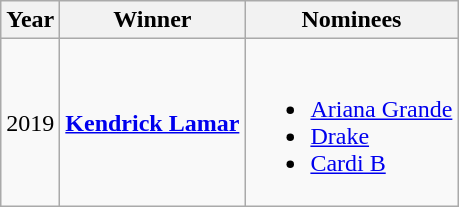<table class="wikitable sortable">
<tr>
<th>Year</th>
<th>Winner</th>
<th>Nominees</th>
</tr>
<tr>
<td align="center">2019</td>
<td align="center"><strong> <a href='#'>Kendrick Lamar</a></strong></td>
<td><br><ul><li> <a href='#'>Ariana Grande</a></li><li> <a href='#'>Drake</a></li><li> <a href='#'>Cardi B</a></li></ul></td>
</tr>
</table>
